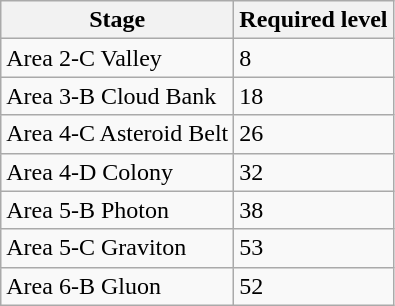<table class="wikitable">
<tr>
<th>Stage</th>
<th>Required level</th>
</tr>
<tr>
<td>Area 2-C Valley</td>
<td>8</td>
</tr>
<tr>
<td>Area 3-B Cloud Bank</td>
<td>18</td>
</tr>
<tr>
<td>Area 4-C Asteroid Belt</td>
<td>26</td>
</tr>
<tr>
<td>Area 4-D Colony</td>
<td>32</td>
</tr>
<tr>
<td>Area 5-B Photon</td>
<td>38</td>
</tr>
<tr>
<td>Area 5-C Graviton</td>
<td>53</td>
</tr>
<tr>
<td>Area 6-B Gluon</td>
<td>52</td>
</tr>
</table>
